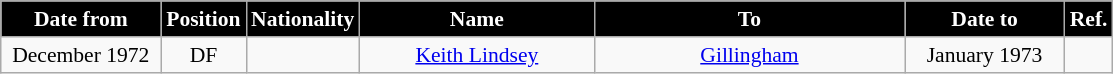<table class="wikitable" style="text-align:center; font-size:90%; ">
<tr>
<th style="background:#000000; color:white; width:100px;">Date from</th>
<th style="background:#000000; color:white; width:50px;">Position</th>
<th style="background:#000000; color:white; width:50px;">Nationality</th>
<th style="background:#000000; color:white; width:150px;">Name</th>
<th style="background:#000000; color:white; width:200px;">To</th>
<th style="background:#000000; color:white; width:100px;">Date to</th>
<th style="background:#000000; color:white; width:25px;">Ref.</th>
</tr>
<tr>
<td>December 1972</td>
<td>DF</td>
<td></td>
<td><a href='#'>Keith Lindsey</a></td>
<td><a href='#'>Gillingham</a></td>
<td>January 1973</td>
<td></td>
</tr>
</table>
